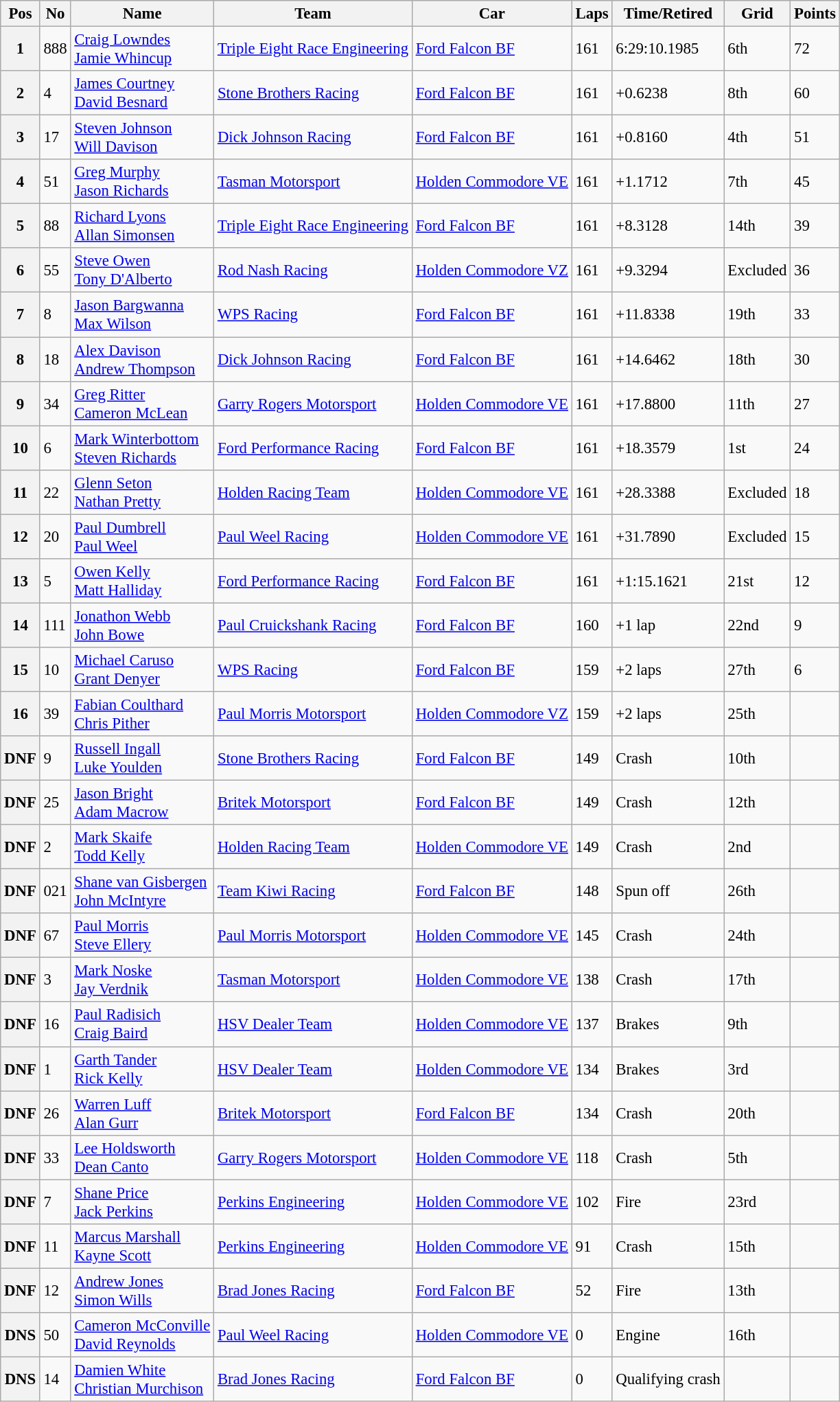<table class="wikitable" style="font-size: 95%;">
<tr>
<th>Pos</th>
<th>No</th>
<th>Name</th>
<th>Team</th>
<th>Car</th>
<th>Laps</th>
<th>Time/Retired</th>
<th>Grid</th>
<th>Points</th>
</tr>
<tr>
<th>1</th>
<td>888</td>
<td> <a href='#'>Craig Lowndes</a><br> <a href='#'>Jamie Whincup</a></td>
<td><a href='#'>Triple Eight Race Engineering</a></td>
<td><a href='#'>Ford Falcon BF</a></td>
<td>161</td>
<td>6:29:10.1985</td>
<td>6th</td>
<td>72</td>
</tr>
<tr>
<th>2</th>
<td>4</td>
<td> <a href='#'>James Courtney</a><br> <a href='#'>David Besnard</a></td>
<td><a href='#'>Stone Brothers Racing</a></td>
<td><a href='#'>Ford Falcon BF</a></td>
<td>161</td>
<td>+0.6238</td>
<td>8th</td>
<td>60</td>
</tr>
<tr>
<th>3</th>
<td>17</td>
<td> <a href='#'>Steven Johnson</a><br> <a href='#'>Will Davison</a></td>
<td><a href='#'>Dick Johnson Racing</a></td>
<td><a href='#'>Ford Falcon BF</a></td>
<td>161</td>
<td>+0.8160</td>
<td>4th</td>
<td>51</td>
</tr>
<tr>
<th>4</th>
<td>51</td>
<td> <a href='#'>Greg Murphy</a><br> <a href='#'>Jason Richards</a></td>
<td><a href='#'>Tasman Motorsport</a></td>
<td><a href='#'>Holden Commodore VE</a></td>
<td>161</td>
<td>+1.1712</td>
<td>7th</td>
<td>45</td>
</tr>
<tr>
<th>5</th>
<td>88</td>
<td> <a href='#'>Richard Lyons</a><br> <a href='#'>Allan Simonsen</a></td>
<td><a href='#'>Triple Eight Race Engineering</a></td>
<td><a href='#'>Ford Falcon BF</a></td>
<td>161</td>
<td>+8.3128</td>
<td>14th</td>
<td>39</td>
</tr>
<tr>
<th>6</th>
<td>55</td>
<td> <a href='#'>Steve Owen</a><br> <a href='#'>Tony D'Alberto</a></td>
<td><a href='#'>Rod Nash Racing</a></td>
<td><a href='#'>Holden Commodore VZ</a></td>
<td>161</td>
<td>+9.3294</td>
<td>Excluded</td>
<td>36</td>
</tr>
<tr>
<th>7</th>
<td>8</td>
<td> <a href='#'>Jason Bargwanna</a><br> <a href='#'>Max Wilson</a></td>
<td><a href='#'>WPS Racing</a></td>
<td><a href='#'>Ford Falcon BF</a></td>
<td>161</td>
<td>+11.8338</td>
<td>19th</td>
<td>33</td>
</tr>
<tr>
<th>8</th>
<td>18</td>
<td> <a href='#'>Alex Davison</a><br> <a href='#'>Andrew Thompson</a></td>
<td><a href='#'>Dick Johnson Racing</a></td>
<td><a href='#'>Ford Falcon BF</a></td>
<td>161</td>
<td>+14.6462</td>
<td>18th</td>
<td>30</td>
</tr>
<tr>
<th>9</th>
<td>34</td>
<td> <a href='#'>Greg Ritter</a><br> <a href='#'>Cameron McLean</a></td>
<td><a href='#'>Garry Rogers Motorsport</a></td>
<td><a href='#'>Holden Commodore VE</a></td>
<td>161</td>
<td>+17.8800</td>
<td>11th</td>
<td>27</td>
</tr>
<tr>
<th>10</th>
<td>6</td>
<td> <a href='#'>Mark Winterbottom</a><br> <a href='#'>Steven Richards</a></td>
<td><a href='#'>Ford Performance Racing</a></td>
<td><a href='#'>Ford Falcon BF</a></td>
<td>161</td>
<td>+18.3579</td>
<td>1st</td>
<td>24</td>
</tr>
<tr>
<th>11</th>
<td>22</td>
<td> <a href='#'>Glenn Seton</a><br> <a href='#'>Nathan Pretty</a></td>
<td><a href='#'>Holden Racing Team</a></td>
<td><a href='#'>Holden Commodore VE</a></td>
<td>161</td>
<td>+28.3388</td>
<td>Excluded</td>
<td>18</td>
</tr>
<tr>
<th>12</th>
<td>20</td>
<td> <a href='#'>Paul Dumbrell</a><br> <a href='#'>Paul Weel</a></td>
<td><a href='#'>Paul Weel Racing</a></td>
<td><a href='#'>Holden Commodore VE</a></td>
<td>161</td>
<td>+31.7890</td>
<td>Excluded</td>
<td>15</td>
</tr>
<tr>
<th>13</th>
<td>5</td>
<td> <a href='#'>Owen Kelly</a><br> <a href='#'>Matt Halliday</a></td>
<td><a href='#'>Ford Performance Racing</a></td>
<td><a href='#'>Ford Falcon BF</a></td>
<td>161</td>
<td>+1:15.1621</td>
<td>21st</td>
<td>12</td>
</tr>
<tr>
<th>14</th>
<td>111</td>
<td> <a href='#'>Jonathon Webb</a><br> <a href='#'>John Bowe</a></td>
<td><a href='#'>Paul Cruickshank Racing</a></td>
<td><a href='#'>Ford Falcon BF</a></td>
<td>160</td>
<td>+1 lap</td>
<td>22nd</td>
<td>9</td>
</tr>
<tr>
<th>15</th>
<td>10</td>
<td> <a href='#'>Michael Caruso</a><br> <a href='#'>Grant Denyer</a></td>
<td><a href='#'>WPS Racing</a></td>
<td><a href='#'>Ford Falcon BF</a></td>
<td>159</td>
<td>+2 laps</td>
<td>27th</td>
<td>6</td>
</tr>
<tr>
<th>16</th>
<td>39</td>
<td> <a href='#'>Fabian Coulthard</a><br> <a href='#'>Chris Pither</a></td>
<td><a href='#'>Paul Morris Motorsport</a></td>
<td><a href='#'>Holden Commodore VZ</a></td>
<td>159</td>
<td>+2 laps</td>
<td>25th</td>
<td></td>
</tr>
<tr>
<th>DNF</th>
<td>9</td>
<td> <a href='#'>Russell Ingall</a><br> <a href='#'>Luke Youlden</a></td>
<td><a href='#'>Stone Brothers Racing</a></td>
<td><a href='#'>Ford Falcon BF</a></td>
<td>149</td>
<td>Crash</td>
<td>10th</td>
<td></td>
</tr>
<tr>
<th>DNF</th>
<td>25</td>
<td> <a href='#'>Jason Bright</a><br> <a href='#'>Adam Macrow</a></td>
<td><a href='#'>Britek Motorsport</a></td>
<td><a href='#'>Ford Falcon BF</a></td>
<td>149</td>
<td>Crash</td>
<td>12th</td>
<td></td>
</tr>
<tr>
<th>DNF</th>
<td>2</td>
<td> <a href='#'>Mark Skaife</a><br> <a href='#'>Todd Kelly</a></td>
<td><a href='#'>Holden Racing Team</a></td>
<td><a href='#'>Holden Commodore VE</a></td>
<td>149</td>
<td>Crash</td>
<td>2nd</td>
<td></td>
</tr>
<tr>
<th>DNF</th>
<td>021</td>
<td> <a href='#'>Shane van Gisbergen</a><br> <a href='#'>John McIntyre</a></td>
<td><a href='#'>Team Kiwi Racing</a></td>
<td><a href='#'>Ford Falcon BF</a></td>
<td>148</td>
<td>Spun off</td>
<td>26th</td>
<td></td>
</tr>
<tr>
<th>DNF</th>
<td>67</td>
<td> <a href='#'>Paul Morris</a><br> <a href='#'>Steve Ellery</a></td>
<td><a href='#'>Paul Morris Motorsport</a></td>
<td><a href='#'>Holden Commodore VE</a></td>
<td>145</td>
<td>Crash</td>
<td>24th</td>
<td></td>
</tr>
<tr>
<th>DNF</th>
<td>3</td>
<td> <a href='#'>Mark Noske</a><br> <a href='#'>Jay Verdnik</a></td>
<td><a href='#'>Tasman Motorsport</a></td>
<td><a href='#'>Holden Commodore VE</a></td>
<td>138</td>
<td>Crash</td>
<td>17th</td>
<td></td>
</tr>
<tr>
<th>DNF</th>
<td>16</td>
<td> <a href='#'>Paul Radisich</a><br> <a href='#'>Craig Baird</a></td>
<td><a href='#'>HSV Dealer Team</a></td>
<td><a href='#'>Holden Commodore VE</a></td>
<td>137</td>
<td>Brakes</td>
<td>9th</td>
<td></td>
</tr>
<tr>
<th>DNF</th>
<td>1</td>
<td> <a href='#'>Garth Tander</a><br> <a href='#'>Rick Kelly</a></td>
<td><a href='#'>HSV Dealer Team</a></td>
<td><a href='#'>Holden Commodore VE</a></td>
<td>134</td>
<td>Brakes</td>
<td>3rd</td>
<td></td>
</tr>
<tr>
<th>DNF</th>
<td>26</td>
<td> <a href='#'>Warren Luff</a><br> <a href='#'>Alan Gurr</a></td>
<td><a href='#'>Britek Motorsport</a></td>
<td><a href='#'>Ford Falcon BF</a></td>
<td>134</td>
<td>Crash</td>
<td>20th</td>
<td></td>
</tr>
<tr>
<th>DNF</th>
<td>33</td>
<td> <a href='#'>Lee Holdsworth</a><br> <a href='#'>Dean Canto</a></td>
<td><a href='#'>Garry Rogers Motorsport</a></td>
<td><a href='#'>Holden Commodore VE</a></td>
<td>118</td>
<td>Crash</td>
<td>5th</td>
<td></td>
</tr>
<tr>
<th>DNF</th>
<td>7</td>
<td> <a href='#'>Shane Price</a><br> <a href='#'>Jack Perkins</a></td>
<td><a href='#'>Perkins Engineering</a></td>
<td><a href='#'>Holden Commodore VE</a></td>
<td>102</td>
<td>Fire</td>
<td>23rd</td>
<td></td>
</tr>
<tr>
<th>DNF</th>
<td>11</td>
<td> <a href='#'>Marcus Marshall</a><br> <a href='#'>Kayne Scott</a></td>
<td><a href='#'>Perkins Engineering</a></td>
<td><a href='#'>Holden Commodore VE</a></td>
<td>91</td>
<td>Crash</td>
<td>15th</td>
<td></td>
</tr>
<tr>
<th>DNF</th>
<td>12</td>
<td> <a href='#'>Andrew Jones</a><br> <a href='#'>Simon Wills</a></td>
<td><a href='#'>Brad Jones Racing</a></td>
<td><a href='#'>Ford Falcon BF</a></td>
<td>52</td>
<td>Fire</td>
<td>13th</td>
<td></td>
</tr>
<tr>
<th>DNS</th>
<td>50</td>
<td> <a href='#'>Cameron McConville</a><br> <a href='#'>David Reynolds</a></td>
<td><a href='#'>Paul Weel Racing</a></td>
<td><a href='#'>Holden Commodore VE</a></td>
<td>0</td>
<td>Engine</td>
<td>16th</td>
<td></td>
</tr>
<tr>
<th>DNS</th>
<td>14</td>
<td> <a href='#'>Damien White</a><br> <a href='#'>Christian Murchison</a></td>
<td><a href='#'>Brad Jones Racing</a></td>
<td><a href='#'>Ford Falcon BF</a></td>
<td>0</td>
<td>Qualifying crash</td>
<td></td>
<td></td>
</tr>
</table>
